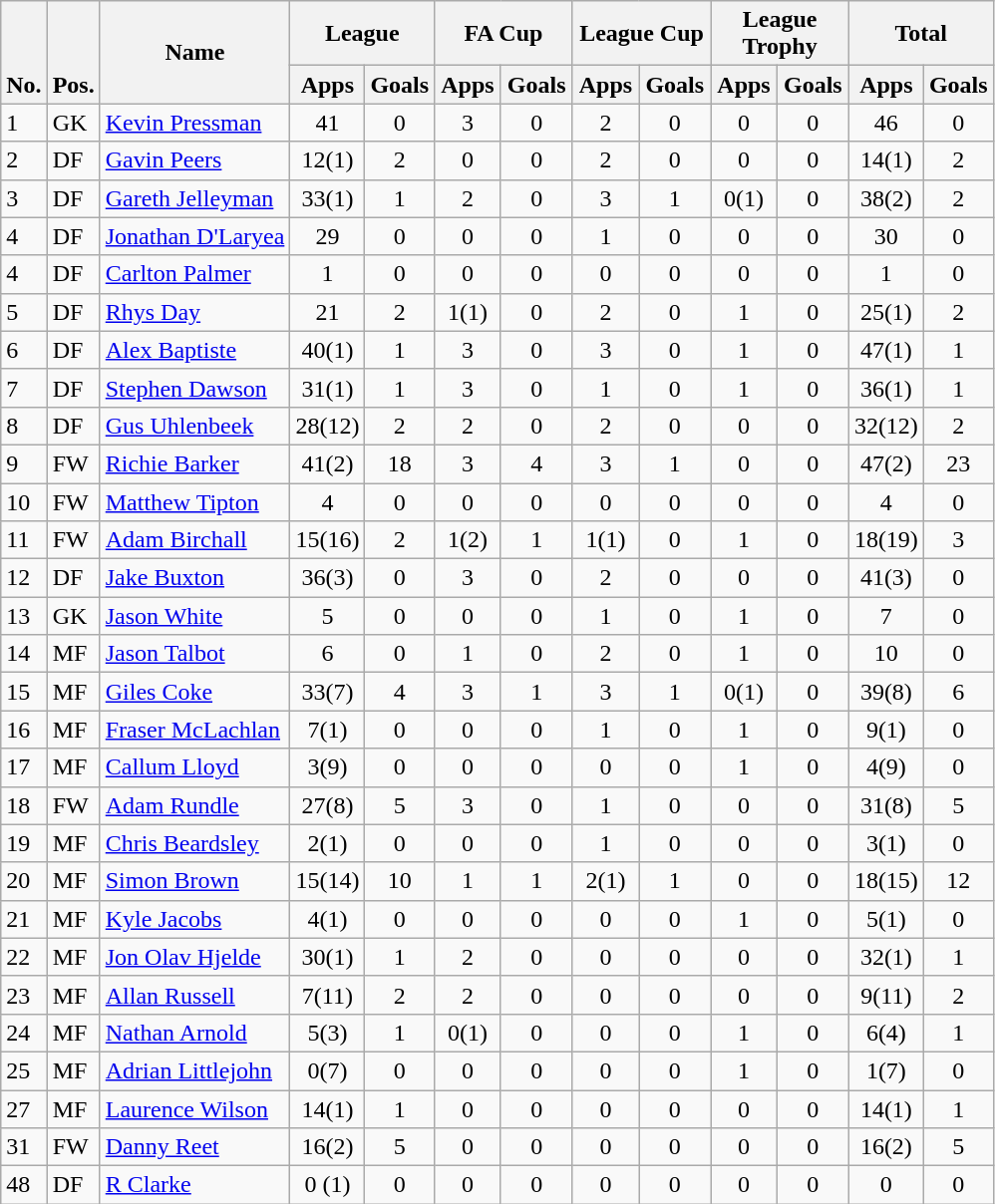<table class="wikitable" style="text-align:center">
<tr>
<th rowspan="2" valign="bottom">No.</th>
<th rowspan="2" valign="bottom">Pos.</th>
<th rowspan="2">Name</th>
<th colspan="2" width="85">League</th>
<th colspan="2" width="85">FA Cup</th>
<th colspan="2" width="85">League Cup</th>
<th colspan="2" width="85">League Trophy</th>
<th colspan="2" width="85">Total</th>
</tr>
<tr>
<th>Apps</th>
<th>Goals</th>
<th>Apps</th>
<th>Goals</th>
<th>Apps</th>
<th>Goals</th>
<th>Apps</th>
<th>Goals</th>
<th>Apps</th>
<th>Goals</th>
</tr>
<tr>
<td align="left">1</td>
<td align="left">GK</td>
<td align="left"> <a href='#'>Kevin Pressman</a></td>
<td>41</td>
<td>0</td>
<td>3</td>
<td>0</td>
<td>2</td>
<td>0</td>
<td>0</td>
<td>0</td>
<td>46</td>
<td>0</td>
</tr>
<tr>
<td align="left">2</td>
<td align="left">DF</td>
<td align="left"> <a href='#'>Gavin Peers</a></td>
<td>12(1)</td>
<td>2</td>
<td>0</td>
<td>0</td>
<td>2</td>
<td>0</td>
<td>0</td>
<td>0</td>
<td>14(1)</td>
<td>2</td>
</tr>
<tr>
<td align="left">3</td>
<td align="left">DF</td>
<td align="left"> <a href='#'>Gareth Jelleyman</a></td>
<td>33(1)</td>
<td>1</td>
<td>2</td>
<td>0</td>
<td>3</td>
<td>1</td>
<td>0(1)</td>
<td>0</td>
<td>38(2)</td>
<td>2</td>
</tr>
<tr>
<td align="left">4</td>
<td align="left">DF</td>
<td align="left"> <a href='#'>Jonathan D'Laryea</a></td>
<td>29</td>
<td>0</td>
<td>0</td>
<td>0</td>
<td>1</td>
<td>0</td>
<td>0</td>
<td>0</td>
<td>30</td>
<td>0</td>
</tr>
<tr>
<td align="left">4</td>
<td align="left">DF</td>
<td align="left"> <a href='#'>Carlton Palmer</a></td>
<td>1</td>
<td>0</td>
<td>0</td>
<td>0</td>
<td>0</td>
<td>0</td>
<td>0</td>
<td>0</td>
<td>1</td>
<td>0</td>
</tr>
<tr>
<td align="left">5</td>
<td align="left">DF</td>
<td align="left"> <a href='#'>Rhys Day</a></td>
<td>21</td>
<td>2</td>
<td>1(1)</td>
<td>0</td>
<td>2</td>
<td>0</td>
<td>1</td>
<td>0</td>
<td>25(1)</td>
<td>2</td>
</tr>
<tr>
<td align="left">6</td>
<td align="left">DF</td>
<td align="left"> <a href='#'>Alex Baptiste</a></td>
<td>40(1)</td>
<td>1</td>
<td>3</td>
<td>0</td>
<td>3</td>
<td>0</td>
<td>1</td>
<td>0</td>
<td>47(1)</td>
<td>1</td>
</tr>
<tr>
<td align="left">7</td>
<td align="left">DF</td>
<td align="left"> <a href='#'>Stephen Dawson</a></td>
<td>31(1)</td>
<td>1</td>
<td>3</td>
<td>0</td>
<td>1</td>
<td>0</td>
<td>1</td>
<td>0</td>
<td>36(1)</td>
<td>1</td>
</tr>
<tr>
<td align="left">8</td>
<td align="left">DF</td>
<td align="left"> <a href='#'>Gus Uhlenbeek</a></td>
<td>28(12)</td>
<td>2</td>
<td>2</td>
<td>0</td>
<td>2</td>
<td>0</td>
<td>0</td>
<td>0</td>
<td>32(12)</td>
<td>2</td>
</tr>
<tr>
<td align="left">9</td>
<td align="left">FW</td>
<td align="left"> <a href='#'>Richie Barker</a></td>
<td>41(2)</td>
<td>18</td>
<td>3</td>
<td>4</td>
<td>3</td>
<td>1</td>
<td>0</td>
<td>0</td>
<td>47(2)</td>
<td>23</td>
</tr>
<tr>
<td align="left">10</td>
<td align="left">FW</td>
<td align="left"> <a href='#'>Matthew Tipton</a></td>
<td>4</td>
<td>0</td>
<td>0</td>
<td>0</td>
<td>0</td>
<td>0</td>
<td>0</td>
<td>0</td>
<td>4</td>
<td>0</td>
</tr>
<tr>
<td align="left">11</td>
<td align="left">FW</td>
<td align="left"> <a href='#'>Adam Birchall</a></td>
<td>15(16)</td>
<td>2</td>
<td>1(2)</td>
<td>1</td>
<td>1(1)</td>
<td>0</td>
<td>1</td>
<td>0</td>
<td>18(19)</td>
<td>3</td>
</tr>
<tr>
<td align="left">12</td>
<td align="left">DF</td>
<td align="left"> <a href='#'>Jake Buxton</a></td>
<td>36(3)</td>
<td>0</td>
<td>3</td>
<td>0</td>
<td>2</td>
<td>0</td>
<td>0</td>
<td>0</td>
<td>41(3)</td>
<td>0</td>
</tr>
<tr>
<td align="left">13</td>
<td align="left">GK</td>
<td align="left"> <a href='#'>Jason White</a></td>
<td>5</td>
<td>0</td>
<td>0</td>
<td>0</td>
<td>1</td>
<td>0</td>
<td>1</td>
<td>0</td>
<td>7</td>
<td>0</td>
</tr>
<tr>
<td align="left">14</td>
<td align="left">MF</td>
<td align="left"> <a href='#'>Jason Talbot</a></td>
<td>6</td>
<td>0</td>
<td>1</td>
<td>0</td>
<td>2</td>
<td>0</td>
<td>1</td>
<td>0</td>
<td>10</td>
<td>0</td>
</tr>
<tr>
<td align="left">15</td>
<td align="left">MF</td>
<td align="left"> <a href='#'>Giles Coke</a></td>
<td>33(7)</td>
<td>4</td>
<td>3</td>
<td>1</td>
<td>3</td>
<td>1</td>
<td>0(1)</td>
<td>0</td>
<td>39(8)</td>
<td>6</td>
</tr>
<tr>
<td align="left">16</td>
<td align="left">MF</td>
<td align="left"> <a href='#'>Fraser McLachlan</a></td>
<td>7(1)</td>
<td>0</td>
<td>0</td>
<td>0</td>
<td>1</td>
<td>0</td>
<td>1</td>
<td>0</td>
<td>9(1)</td>
<td>0</td>
</tr>
<tr>
<td align="left">17</td>
<td align="left">MF</td>
<td align="left"> <a href='#'>Callum Lloyd</a></td>
<td>3(9)</td>
<td>0</td>
<td>0</td>
<td>0</td>
<td>0</td>
<td>0</td>
<td>1</td>
<td>0</td>
<td>4(9)</td>
<td>0</td>
</tr>
<tr>
<td align="left">18</td>
<td align="left">FW</td>
<td align="left"> <a href='#'>Adam Rundle</a></td>
<td>27(8)</td>
<td>5</td>
<td>3</td>
<td>0</td>
<td>1</td>
<td>0</td>
<td>0</td>
<td>0</td>
<td>31(8)</td>
<td>5</td>
</tr>
<tr>
<td align="left">19</td>
<td align="left">MF</td>
<td align="left"> <a href='#'>Chris Beardsley</a></td>
<td>2(1)</td>
<td>0</td>
<td>0</td>
<td>0</td>
<td>1</td>
<td>0</td>
<td>0</td>
<td>0</td>
<td>3(1)</td>
<td>0</td>
</tr>
<tr>
<td align="left">20</td>
<td align="left">MF</td>
<td align="left"> <a href='#'>Simon Brown</a></td>
<td>15(14)</td>
<td>10</td>
<td>1</td>
<td>1</td>
<td>2(1)</td>
<td>1</td>
<td>0</td>
<td>0</td>
<td>18(15)</td>
<td>12</td>
</tr>
<tr>
<td align="left">21</td>
<td align="left">MF</td>
<td align="left"> <a href='#'>Kyle Jacobs</a></td>
<td>4(1)</td>
<td>0</td>
<td>0</td>
<td>0</td>
<td>0</td>
<td>0</td>
<td>1</td>
<td>0</td>
<td>5(1)</td>
<td>0</td>
</tr>
<tr>
<td align="left">22</td>
<td align="left">MF</td>
<td align="left"> <a href='#'>Jon Olav Hjelde</a></td>
<td>30(1)</td>
<td>1</td>
<td>2</td>
<td>0</td>
<td>0</td>
<td>0</td>
<td>0</td>
<td>0</td>
<td>32(1)</td>
<td>1</td>
</tr>
<tr>
<td align="left">23</td>
<td align="left">MF</td>
<td align="left"> <a href='#'>Allan Russell</a></td>
<td>7(11)</td>
<td>2</td>
<td>2</td>
<td>0</td>
<td>0</td>
<td>0</td>
<td>0</td>
<td>0</td>
<td>9(11)</td>
<td>2</td>
</tr>
<tr>
<td align="left">24</td>
<td align="left">MF</td>
<td align="left"> <a href='#'>Nathan Arnold</a></td>
<td>5(3)</td>
<td>1</td>
<td>0(1)</td>
<td>0</td>
<td>0</td>
<td>0</td>
<td>1</td>
<td>0</td>
<td>6(4)</td>
<td>1</td>
</tr>
<tr>
<td align="left">25</td>
<td align="left">MF</td>
<td align="left"> <a href='#'>Adrian Littlejohn</a></td>
<td>0(7)</td>
<td>0</td>
<td>0</td>
<td>0</td>
<td>0</td>
<td>0</td>
<td>1</td>
<td>0</td>
<td>1(7)</td>
<td>0</td>
</tr>
<tr>
<td align="left">27</td>
<td align="left">MF</td>
<td align="left"> <a href='#'>Laurence Wilson</a></td>
<td>14(1)</td>
<td>1</td>
<td>0</td>
<td>0</td>
<td>0</td>
<td>0</td>
<td>0</td>
<td>0</td>
<td>14(1)</td>
<td>1</td>
</tr>
<tr>
<td align="left">31</td>
<td align="left">FW</td>
<td align="left"> <a href='#'>Danny Reet</a></td>
<td>16(2)</td>
<td>5</td>
<td>0</td>
<td>0</td>
<td>0</td>
<td>0</td>
<td>0</td>
<td>0</td>
<td>16(2)</td>
<td>5</td>
</tr>
<tr>
<td align="left">48</td>
<td align="left">DF</td>
<td align="left"><a href='#'>R Clarke</a></td>
<td>0 (1)</td>
<td>0</td>
<td>0</td>
<td>0</td>
<td>0</td>
<td>0</td>
<td>0</td>
<td>0</td>
<td>0</td>
<td>0</td>
</tr>
</table>
